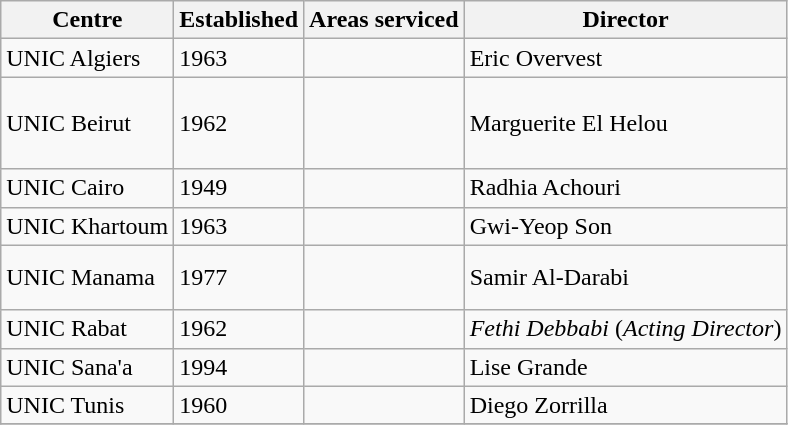<table class="wikitable">
<tr>
<th>Centre</th>
<th>Established</th>
<th>Areas serviced</th>
<th>Director</th>
</tr>
<tr>
<td>UNIC Algiers</td>
<td>1963</td>
<td></td>
<td>Eric Overvest</td>
</tr>
<tr>
<td>UNIC Beirut</td>
<td>1962</td>
<td><br><br><br></td>
<td>Marguerite El Helou</td>
</tr>
<tr>
<td>UNIC Cairo</td>
<td>1949</td>
<td><br></td>
<td>Radhia Achouri</td>
</tr>
<tr>
<td>UNIC Khartoum</td>
<td>1963</td>
<td><br></td>
<td>Gwi-Yeop Son</td>
</tr>
<tr>
<td>UNIC Manama</td>
<td>1977</td>
<td><br><br></td>
<td>Samir Al-Darabi</td>
</tr>
<tr>
<td>UNIC Rabat</td>
<td>1962</td>
<td></td>
<td><em>Fethi Debbabi</em> (<em>Acting Director</em>)</td>
</tr>
<tr>
<td>UNIC Sana'a</td>
<td>1994</td>
<td></td>
<td>Lise Grande</td>
</tr>
<tr>
<td>UNIC Tunis</td>
<td>1960</td>
<td></td>
<td>Diego Zorrilla</td>
</tr>
<tr>
</tr>
</table>
